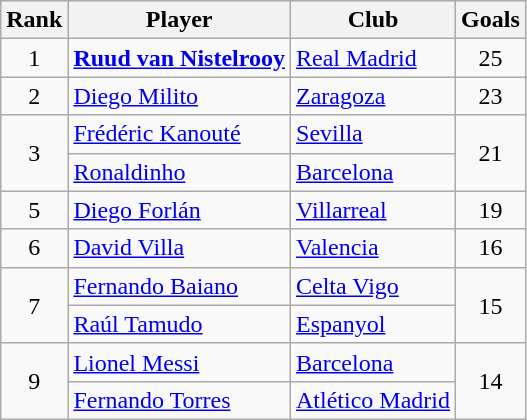<table class="wikitable">
<tr>
<th>Rank</th>
<th>Player</th>
<th>Club</th>
<th>Goals</th>
</tr>
<tr>
<td align=center>1</td>
<td> <strong><a href='#'>Ruud van Nistelrooy</a></strong></td>
<td><a href='#'>Real Madrid</a></td>
<td align=center>25</td>
</tr>
<tr>
<td align=center>2</td>
<td> <a href='#'>Diego Milito</a></td>
<td><a href='#'>Zaragoza</a></td>
<td align=center>23</td>
</tr>
<tr>
<td rowspan=2 align=center>3</td>
<td> <a href='#'>Frédéric Kanouté</a></td>
<td><a href='#'>Sevilla</a></td>
<td rowspan=2 align=center>21</td>
</tr>
<tr>
<td> <a href='#'>Ronaldinho</a></td>
<td><a href='#'>Barcelona</a></td>
</tr>
<tr>
<td align=center>5</td>
<td> <a href='#'>Diego Forlán</a></td>
<td><a href='#'>Villarreal</a></td>
<td align=center>19</td>
</tr>
<tr>
<td align=center>6</td>
<td> <a href='#'>David Villa</a></td>
<td><a href='#'>Valencia</a></td>
<td align=center>16</td>
</tr>
<tr>
<td rowspan=2 align=center>7</td>
<td> <a href='#'>Fernando Baiano</a></td>
<td><a href='#'>Celta Vigo</a></td>
<td rowspan=2 align=center>15</td>
</tr>
<tr>
<td> <a href='#'>Raúl Tamudo</a></td>
<td><a href='#'>Espanyol</a></td>
</tr>
<tr>
<td rowspan=2 align=center>9</td>
<td> <a href='#'>Lionel Messi</a></td>
<td><a href='#'>Barcelona</a></td>
<td rowspan=2 align=center>14</td>
</tr>
<tr>
<td> <a href='#'>Fernando Torres</a></td>
<td><a href='#'>Atlético Madrid</a></td>
</tr>
</table>
